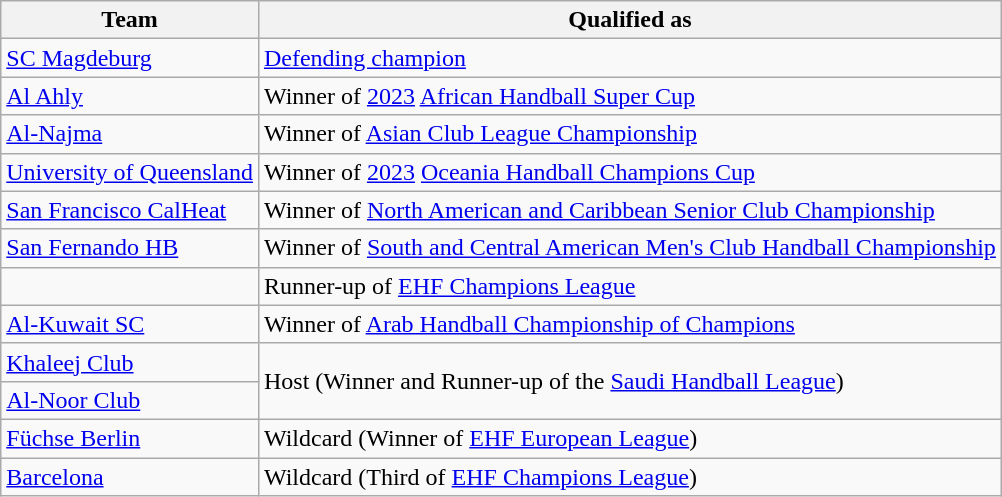<table class="wikitable">
<tr>
<th>Team</th>
<th>Qualified as</th>
</tr>
<tr>
<td> <a href='#'>SC Magdeburg</a></td>
<td><a href='#'>Defending champion</a></td>
</tr>
<tr>
<td> <a href='#'>Al Ahly</a></td>
<td>Winner of <a href='#'>2023</a> <a href='#'>African Handball Super Cup</a></td>
</tr>
<tr>
<td> <a href='#'>Al-Najma</a></td>
<td>Winner of <a href='#'>Asian Club League Championship</a></td>
</tr>
<tr>
<td> <a href='#'>University of Queensland</a></td>
<td>Winner of <a href='#'>2023</a> <a href='#'>Oceania Handball Champions Cup</a></td>
</tr>
<tr>
<td> <a href='#'>San Francisco CalHeat</a></td>
<td>Winner of <a href='#'>North American and Caribbean Senior Club Championship</a></td>
</tr>
<tr>
<td> <a href='#'>San Fernando HB</a></td>
<td>Winner of <a href='#'>South and Central American Men's Club Handball Championship</a></td>
</tr>
<tr>
<td></td>
<td>Runner-up of <a href='#'>EHF Champions League</a></td>
</tr>
<tr>
<td> <a href='#'>Al-Kuwait SC</a></td>
<td>Winner of <a href='#'>Arab Handball Championship of Champions</a></td>
</tr>
<tr>
<td> <a href='#'>Khaleej Club</a></td>
<td rowspan=2>Host (Winner and Runner-up of the <a href='#'>Saudi Handball League</a>)</td>
</tr>
<tr>
<td> <a href='#'>Al-Noor Club</a></td>
</tr>
<tr>
<td> <a href='#'>Füchse Berlin</a></td>
<td>Wildcard (Winner of <a href='#'>EHF European League</a>)</td>
</tr>
<tr>
<td> <a href='#'>Barcelona</a></td>
<td>Wildcard (Third of <a href='#'>EHF Champions League</a>)</td>
</tr>
</table>
